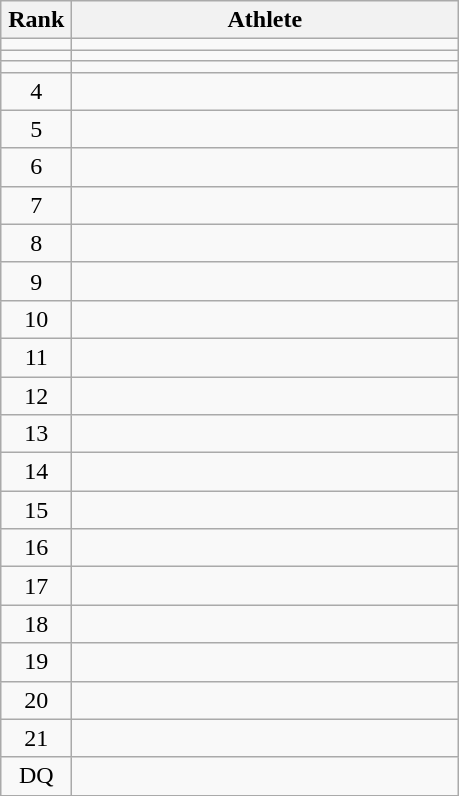<table class="wikitable" style="text-align: center;">
<tr>
<th width=40>Rank</th>
<th width=250>Athlete</th>
</tr>
<tr>
<td></td>
<td align="left"></td>
</tr>
<tr>
<td></td>
<td align="left"></td>
</tr>
<tr>
<td></td>
<td align="left"></td>
</tr>
<tr>
<td>4</td>
<td align="left"></td>
</tr>
<tr>
<td>5</td>
<td align="left"></td>
</tr>
<tr>
<td>6</td>
<td align="left"></td>
</tr>
<tr>
<td>7</td>
<td align="left"></td>
</tr>
<tr>
<td>8</td>
<td align="left"></td>
</tr>
<tr>
<td>9</td>
<td align="left"></td>
</tr>
<tr>
<td>10</td>
<td align="left"></td>
</tr>
<tr>
<td>11</td>
<td align="left"></td>
</tr>
<tr>
<td>12</td>
<td align="left"></td>
</tr>
<tr>
<td>13</td>
<td align="left"></td>
</tr>
<tr>
<td>14</td>
<td align="left"></td>
</tr>
<tr>
<td>15</td>
<td align="left"></td>
</tr>
<tr>
<td>16</td>
<td align="left"></td>
</tr>
<tr>
<td>17</td>
<td align="left"></td>
</tr>
<tr>
<td>18</td>
<td align="left"></td>
</tr>
<tr>
<td>19</td>
<td align="left"></td>
</tr>
<tr>
<td>20</td>
<td align="left"></td>
</tr>
<tr>
<td>21</td>
<td align="left"></td>
</tr>
<tr>
<td>DQ</td>
<td align="left"></td>
</tr>
</table>
